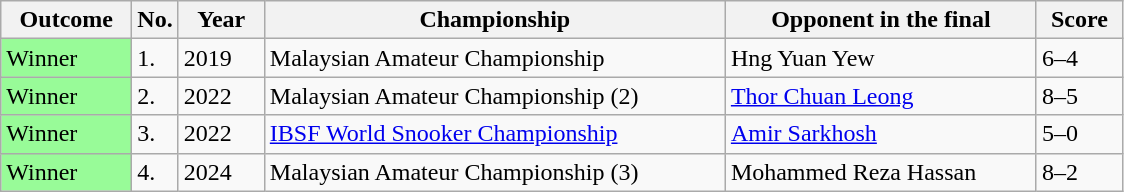<table class="sortable wikitable">
<tr>
<th width="80">Outcome</th>
<th width="20">No.</th>
<th width="50">Year</th>
<th width="300">Championship</th>
<th width="200">Opponent in the final</th>
<th width="50">Score</th>
</tr>
<tr>
<td style="background:#98fb98;">Winner</td>
<td>1.</td>
<td>2019</td>
<td>Malaysian Amateur Championship</td>
<td> Hng Yuan Yew</td>
<td>6–4</td>
</tr>
<tr>
<td style="background:#98fb98;">Winner</td>
<td>2.</td>
<td>2022</td>
<td>Malaysian Amateur Championship (2)</td>
<td> <a href='#'>Thor Chuan Leong</a></td>
<td>8–5</td>
</tr>
<tr>
<td style="background:#98fb98;">Winner</td>
<td>3.</td>
<td>2022</td>
<td><a href='#'>IBSF World Snooker Championship</a></td>
<td> <a href='#'>Amir Sarkhosh</a></td>
<td>5–0</td>
</tr>
<tr>
<td style="background:#98fb98;">Winner</td>
<td>4.</td>
<td>2024</td>
<td>Malaysian Amateur Championship (3)</td>
<td> Mohammed Reza Hassan</td>
<td>8–2</td>
</tr>
</table>
